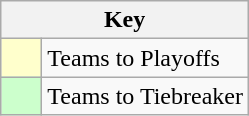<table class="wikitable" style="text-align: center;">
<tr>
<th colspan=2>Key</th>
</tr>
<tr>
<td style="background:#ffffcc; width:20px;"></td>
<td align=left>Teams to Playoffs</td>
</tr>
<tr>
<td style="background:#ccffcc; width:20px;"></td>
<td align=left>Teams to Tiebreaker</td>
</tr>
</table>
